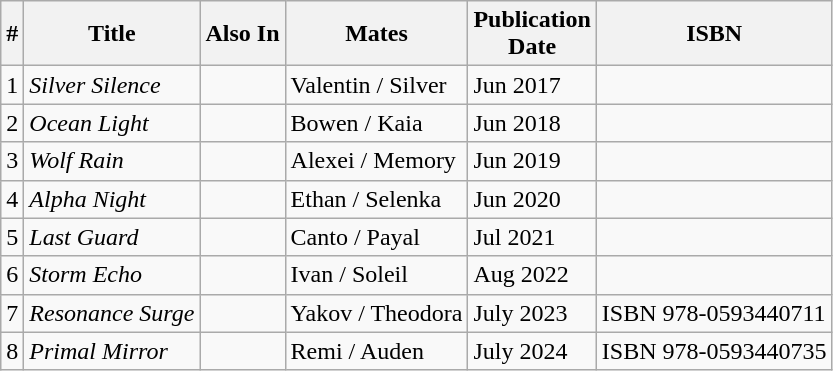<table class="wikitable">
<tr>
<th>#</th>
<th>Title</th>
<th>Also In</th>
<th>Mates</th>
<th>Publication<br>Date</th>
<th>ISBN</th>
</tr>
<tr>
<td>1</td>
<td><em>Silver Silence</em></td>
<td></td>
<td>Valentin / Silver</td>
<td>Jun 2017</td>
<td></td>
</tr>
<tr>
<td>2</td>
<td><em>Ocean Light</em></td>
<td></td>
<td>Bowen / Kaia</td>
<td>Jun 2018</td>
<td></td>
</tr>
<tr>
<td>3</td>
<td><em>Wolf Rain</em></td>
<td></td>
<td>Alexei / Memory</td>
<td>Jun 2019</td>
<td></td>
</tr>
<tr>
<td>4</td>
<td><em>Alpha Night</em></td>
<td></td>
<td>Ethan / Selenka</td>
<td>Jun 2020</td>
<td></td>
</tr>
<tr>
<td>5</td>
<td><em>Last Guard</em></td>
<td></td>
<td>Canto / Payal</td>
<td>Jul 2021</td>
<td></td>
</tr>
<tr>
<td>6</td>
<td><em>Storm Echo</em></td>
<td></td>
<td>Ivan / Soleil</td>
<td>Aug 2022</td>
<td></td>
</tr>
<tr>
<td>7</td>
<td><em>Resonance Surge</em></td>
<td></td>
<td>Yakov / Theodora</td>
<td>July 2023</td>
<td>ISBN 978-0593440711</td>
</tr>
<tr>
<td>8</td>
<td><em>Primal Mirror</em></td>
<td></td>
<td>Remi / Auden</td>
<td>July 2024</td>
<td>ISBN 978-0593440735</td>
</tr>
</table>
